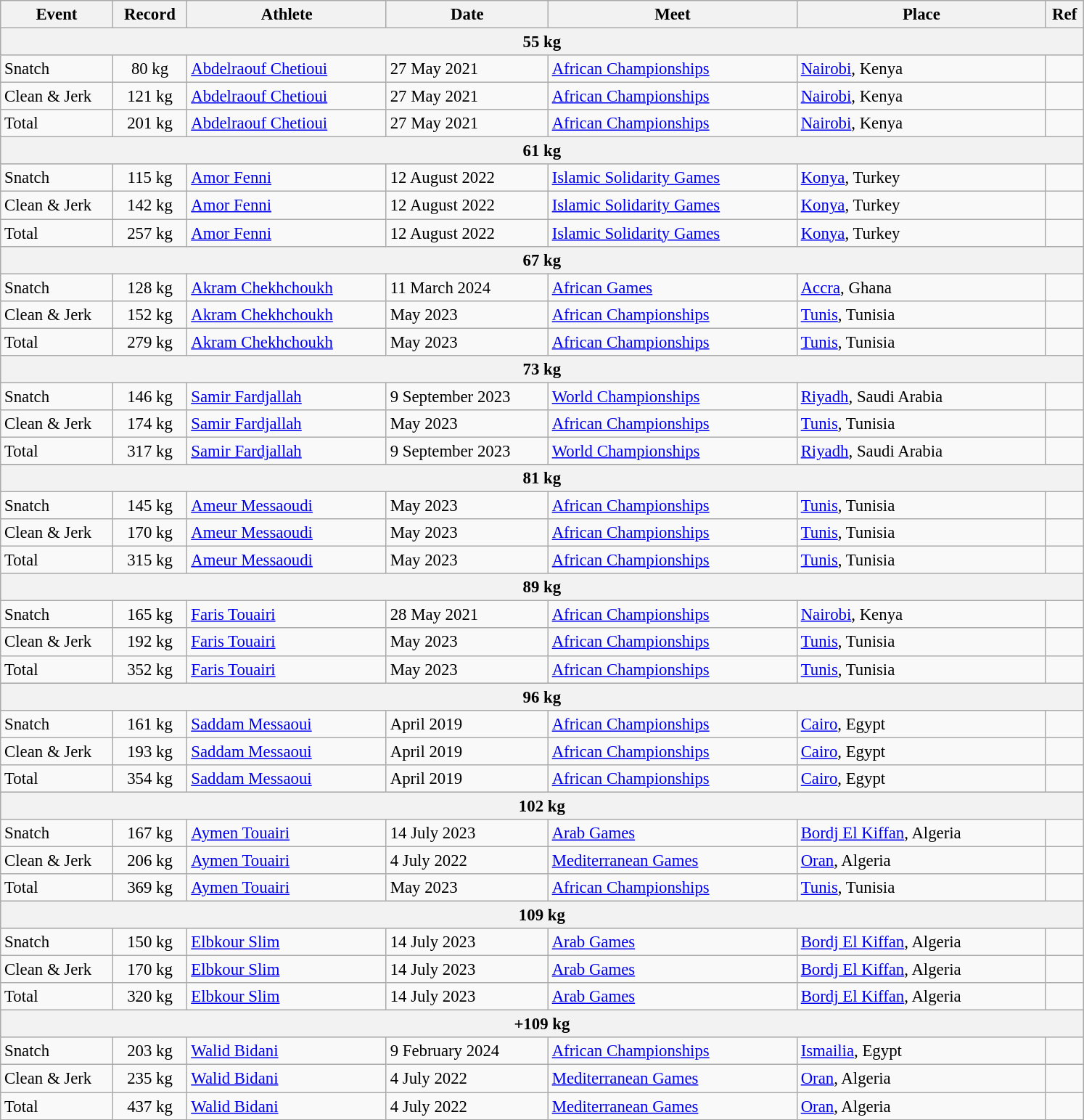<table class="wikitable" style="font-size:95%;">
<tr>
<th width=9%>Event</th>
<th width=6%>Record</th>
<th width=16%>Athlete</th>
<th width=13%>Date</th>
<th width=20%>Meet</th>
<th width=20%>Place</th>
<th width=3%>Ref</th>
</tr>
<tr bgcolor="#DDDDDD">
<th colspan="7">55 kg</th>
</tr>
<tr>
<td>Snatch</td>
<td align="center">80 kg</td>
<td><a href='#'>Abdelraouf Chetioui</a></td>
<td>27 May 2021</td>
<td><a href='#'>African Championships</a></td>
<td><a href='#'>Nairobi</a>, Kenya</td>
<td></td>
</tr>
<tr>
<td>Clean & Jerk</td>
<td align="center">121 kg</td>
<td><a href='#'>Abdelraouf Chetioui</a></td>
<td>27 May 2021</td>
<td><a href='#'>African Championships</a></td>
<td><a href='#'>Nairobi</a>, Kenya</td>
<td></td>
</tr>
<tr>
<td>Total</td>
<td align="center">201 kg</td>
<td><a href='#'>Abdelraouf Chetioui</a></td>
<td>27 May 2021</td>
<td><a href='#'>African Championships</a></td>
<td><a href='#'>Nairobi</a>, Kenya</td>
<td></td>
</tr>
<tr bgcolor="#DDDDDD">
<th colspan="7">61 kg</th>
</tr>
<tr>
<td>Snatch</td>
<td align="center">115 kg</td>
<td><a href='#'>Amor Fenni</a></td>
<td>12 August 2022</td>
<td><a href='#'>Islamic Solidarity Games</a></td>
<td><a href='#'>Konya</a>, Turkey</td>
<td></td>
</tr>
<tr>
<td>Clean & Jerk</td>
<td align="center">142 kg</td>
<td><a href='#'>Amor Fenni</a></td>
<td>12 August 2022</td>
<td><a href='#'>Islamic Solidarity Games</a></td>
<td><a href='#'>Konya</a>, Turkey</td>
<td></td>
</tr>
<tr>
<td>Total</td>
<td align="center">257 kg</td>
<td><a href='#'>Amor Fenni</a></td>
<td>12 August 2022</td>
<td><a href='#'>Islamic Solidarity Games</a></td>
<td><a href='#'>Konya</a>, Turkey</td>
<td></td>
</tr>
<tr bgcolor="#DDDDDD">
<th colspan="7">67 kg</th>
</tr>
<tr>
<td>Snatch</td>
<td align="center">128 kg</td>
<td><a href='#'>Akram Chekhchoukh</a></td>
<td>11 March 2024</td>
<td><a href='#'>African Games</a></td>
<td><a href='#'>Accra</a>, Ghana</td>
<td></td>
</tr>
<tr>
<td>Clean & Jerk</td>
<td align="center">152 kg</td>
<td><a href='#'>Akram Chekhchoukh</a></td>
<td>May 2023</td>
<td><a href='#'>African Championships</a></td>
<td><a href='#'>Tunis</a>, Tunisia</td>
<td></td>
</tr>
<tr>
<td>Total</td>
<td align="center">279 kg</td>
<td><a href='#'>Akram Chekhchoukh</a></td>
<td>May 2023</td>
<td><a href='#'>African Championships</a></td>
<td><a href='#'>Tunis</a>, Tunisia</td>
<td></td>
</tr>
<tr bgcolor="#DDDDDD">
<th colspan="7">73 kg</th>
</tr>
<tr>
<td>Snatch</td>
<td align="center">146 kg</td>
<td><a href='#'>Samir Fardjallah</a></td>
<td>9 September 2023</td>
<td><a href='#'>World Championships</a></td>
<td><a href='#'>Riyadh</a>, Saudi Arabia</td>
<td></td>
</tr>
<tr>
<td>Clean & Jerk</td>
<td align="center">174 kg</td>
<td><a href='#'>Samir Fardjallah</a></td>
<td>May 2023</td>
<td><a href='#'>African Championships</a></td>
<td><a href='#'>Tunis</a>, Tunisia</td>
<td></td>
</tr>
<tr>
<td>Total</td>
<td align="center">317 kg</td>
<td><a href='#'>Samir Fardjallah</a></td>
<td>9 September 2023</td>
<td><a href='#'>World Championships</a></td>
<td><a href='#'>Riyadh</a>, Saudi Arabia</td>
<td></td>
</tr>
<tr>
</tr>
<tr bgcolor="#DDDDDD">
<th colspan="7">81 kg</th>
</tr>
<tr>
<td>Snatch</td>
<td align="center">145 kg</td>
<td><a href='#'>Ameur Messaoudi</a></td>
<td>May 2023</td>
<td><a href='#'>African Championships</a></td>
<td><a href='#'>Tunis</a>, Tunisia</td>
<td></td>
</tr>
<tr>
<td>Clean & Jerk</td>
<td align="center">170 kg</td>
<td><a href='#'>Ameur Messaoudi</a></td>
<td>May 2023</td>
<td><a href='#'>African Championships</a></td>
<td><a href='#'>Tunis</a>, Tunisia</td>
<td></td>
</tr>
<tr>
<td>Total</td>
<td align="center">315 kg</td>
<td><a href='#'>Ameur Messaoudi</a></td>
<td>May 2023</td>
<td><a href='#'>African Championships</a></td>
<td><a href='#'>Tunis</a>, Tunisia</td>
<td></td>
</tr>
<tr bgcolor="#DDDDDD">
<th colspan="7">89 kg</th>
</tr>
<tr>
<td>Snatch</td>
<td align="center">165 kg</td>
<td><a href='#'>Faris Touairi</a></td>
<td>28 May 2021</td>
<td><a href='#'>African Championships</a></td>
<td><a href='#'>Nairobi</a>, Kenya</td>
<td></td>
</tr>
<tr>
<td>Clean & Jerk</td>
<td align="center">192 kg</td>
<td><a href='#'>Faris Touairi</a></td>
<td>May 2023</td>
<td><a href='#'>African Championships</a></td>
<td><a href='#'>Tunis</a>, Tunisia</td>
<td></td>
</tr>
<tr>
<td>Total</td>
<td align="center">352 kg</td>
<td><a href='#'>Faris Touairi</a></td>
<td>May 2023</td>
<td><a href='#'>African Championships</a></td>
<td><a href='#'>Tunis</a>, Tunisia</td>
<td></td>
</tr>
<tr bgcolor="#DDDDDD">
<th colspan="7">96 kg</th>
</tr>
<tr>
<td>Snatch</td>
<td align="center">161 kg</td>
<td><a href='#'>Saddam Messaoui</a></td>
<td>April 2019</td>
<td><a href='#'>African Championships</a></td>
<td><a href='#'>Cairo</a>, Egypt</td>
<td></td>
</tr>
<tr>
<td>Clean & Jerk</td>
<td align="center">193 kg</td>
<td><a href='#'>Saddam Messaoui</a></td>
<td>April 2019</td>
<td><a href='#'>African Championships</a></td>
<td><a href='#'>Cairo</a>, Egypt</td>
<td></td>
</tr>
<tr>
<td>Total</td>
<td align="center">354 kg</td>
<td><a href='#'>Saddam Messaoui</a></td>
<td>April 2019</td>
<td><a href='#'>African Championships</a></td>
<td><a href='#'>Cairo</a>, Egypt</td>
<td></td>
</tr>
<tr bgcolor="#DDDDDD">
<th colspan="7">102 kg</th>
</tr>
<tr>
<td>Snatch</td>
<td align="center">167 kg</td>
<td><a href='#'>Aymen Touairi</a></td>
<td>14 July 2023</td>
<td><a href='#'>Arab Games</a></td>
<td><a href='#'>Bordj El Kiffan</a>, Algeria</td>
<td></td>
</tr>
<tr>
<td>Clean & Jerk</td>
<td align="center">206 kg</td>
<td><a href='#'>Aymen Touairi</a></td>
<td>4 July 2022</td>
<td><a href='#'>Mediterranean Games</a></td>
<td><a href='#'>Oran</a>, Algeria</td>
<td></td>
</tr>
<tr>
<td>Total</td>
<td align="center">369 kg</td>
<td><a href='#'>Aymen Touairi</a></td>
<td>May 2023</td>
<td><a href='#'>African Championships</a></td>
<td><a href='#'>Tunis</a>, Tunisia</td>
<td></td>
</tr>
<tr bgcolor="#DDDDDD">
<th colspan="7">109 kg</th>
</tr>
<tr>
<td>Snatch</td>
<td align="center">150 kg</td>
<td><a href='#'>Elbkour Slim</a></td>
<td>14 July 2023</td>
<td><a href='#'>Arab Games</a></td>
<td><a href='#'>Bordj El Kiffan</a>, Algeria</td>
<td></td>
</tr>
<tr>
<td>Clean & Jerk</td>
<td align="center">170 kg</td>
<td><a href='#'>Elbkour Slim</a></td>
<td>14 July 2023</td>
<td><a href='#'>Arab Games</a></td>
<td><a href='#'>Bordj El Kiffan</a>, Algeria</td>
<td></td>
</tr>
<tr>
<td>Total</td>
<td align="center">320 kg</td>
<td><a href='#'>Elbkour Slim</a></td>
<td>14 July 2023</td>
<td><a href='#'>Arab Games</a></td>
<td><a href='#'>Bordj El Kiffan</a>, Algeria</td>
<td></td>
</tr>
<tr bgcolor="#DDDDDD">
<th colspan="7">+109 kg</th>
</tr>
<tr>
<td>Snatch</td>
<td align="center">203 kg</td>
<td><a href='#'>Walid Bidani</a></td>
<td>9 February 2024</td>
<td><a href='#'>African Championships</a></td>
<td><a href='#'>Ismailia</a>, Egypt</td>
<td></td>
</tr>
<tr>
<td>Clean & Jerk</td>
<td align="center">235 kg</td>
<td><a href='#'>Walid Bidani</a></td>
<td>4 July 2022</td>
<td><a href='#'>Mediterranean Games</a></td>
<td><a href='#'>Oran</a>, Algeria</td>
<td></td>
</tr>
<tr>
<td>Total</td>
<td align="center">437 kg</td>
<td><a href='#'>Walid Bidani</a></td>
<td>4 July 2022</td>
<td><a href='#'>Mediterranean Games</a></td>
<td><a href='#'>Oran</a>, Algeria</td>
<td></td>
</tr>
</table>
